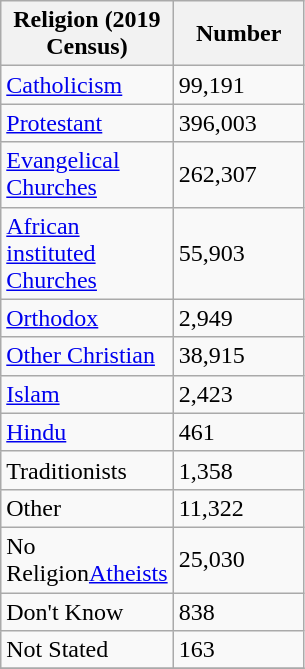<table class="wikitable">
<tr>
<th style="width:100px;">Religion (2019 Census)</th>
<th style="width:80px;">Number</th>
</tr>
<tr>
<td><a href='#'>Catholicism</a></td>
<td>99,191</td>
</tr>
<tr>
<td><a href='#'>Protestant</a></td>
<td>396,003</td>
</tr>
<tr>
<td><a href='#'>Evangelical Churches</a></td>
<td>262,307</td>
</tr>
<tr>
<td><a href='#'>African instituted Churches</a></td>
<td>55,903</td>
</tr>
<tr>
<td><a href='#'>Orthodox</a></td>
<td>2,949</td>
</tr>
<tr>
<td><a href='#'>Other Christian</a></td>
<td>38,915</td>
</tr>
<tr>
<td><a href='#'>Islam</a></td>
<td>2,423</td>
</tr>
<tr>
<td><a href='#'>Hindu</a></td>
<td>461</td>
</tr>
<tr>
<td>Traditionists</td>
<td>1,358</td>
</tr>
<tr>
<td>Other</td>
<td>11,322</td>
</tr>
<tr>
<td>No Religion<a href='#'>Atheists</a></td>
<td>25,030</td>
</tr>
<tr>
<td>Don't Know</td>
<td>838</td>
</tr>
<tr>
<td>Not Stated</td>
<td>163</td>
</tr>
<tr>
</tr>
</table>
